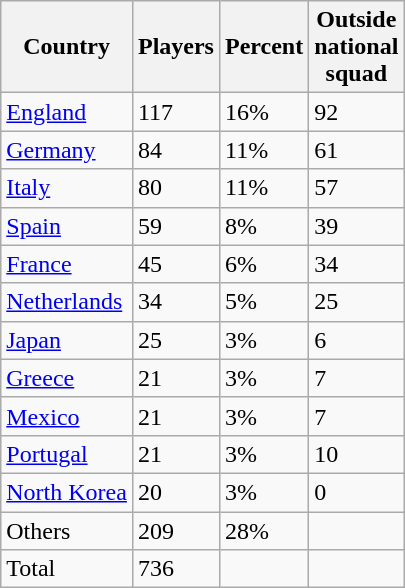<table class="wikitable sortable">
<tr>
<th>Country</th>
<th>Players</th>
<th>Percent</th>
<th>Outside <br> national <br> squad</th>
</tr>
<tr>
<td> <a href='#'>England</a></td>
<td>117</td>
<td>16%</td>
<td>92</td>
</tr>
<tr>
<td> <a href='#'>Germany</a></td>
<td>84</td>
<td>11%</td>
<td>61</td>
</tr>
<tr>
<td> <a href='#'>Italy</a></td>
<td>80</td>
<td>11%</td>
<td>57</td>
</tr>
<tr>
<td> <a href='#'>Spain</a></td>
<td>59</td>
<td>8%</td>
<td>39</td>
</tr>
<tr>
<td> <a href='#'>France</a></td>
<td>45</td>
<td>6%</td>
<td>34</td>
</tr>
<tr>
<td> <a href='#'>Netherlands</a></td>
<td>34</td>
<td>5%</td>
<td>25</td>
</tr>
<tr>
<td> <a href='#'>Japan</a></td>
<td>25</td>
<td>3%</td>
<td>6</td>
</tr>
<tr>
<td> <a href='#'>Greece</a></td>
<td>21</td>
<td>3%</td>
<td>7</td>
</tr>
<tr>
<td> <a href='#'>Mexico</a></td>
<td>21</td>
<td>3%</td>
<td>7</td>
</tr>
<tr>
<td> <a href='#'>Portugal</a></td>
<td>21</td>
<td>3%</td>
<td>10</td>
</tr>
<tr>
<td> <a href='#'>North Korea</a></td>
<td>20</td>
<td>3%</td>
<td>0</td>
</tr>
<tr class="unsortable">
<td>Others</td>
<td>209</td>
<td>28%</td>
<td></td>
</tr>
<tr class="unsortable">
<td>Total</td>
<td>736</td>
<td></td>
<td></td>
</tr>
</table>
